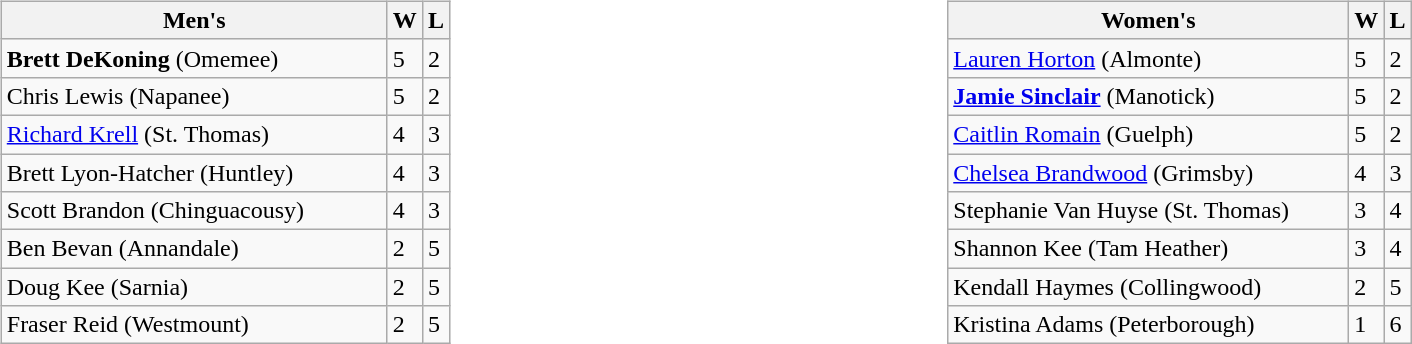<table>
<tr>
<td valign=top width=20%><br><table class=wikitable>
<tr>
<th width=250>Men's</th>
<th>W</th>
<th>L</th>
</tr>
<tr>
<td><strong>Brett DeKoning</strong> (Omemee)</td>
<td>5</td>
<td>2</td>
</tr>
<tr>
<td>Chris Lewis (Napanee)</td>
<td>5</td>
<td>2</td>
</tr>
<tr>
<td><a href='#'>Richard Krell</a> (St. Thomas)</td>
<td>4</td>
<td>3</td>
</tr>
<tr>
<td>Brett Lyon-Hatcher (Huntley)</td>
<td>4</td>
<td>3</td>
</tr>
<tr>
<td>Scott Brandon (Chinguacousy)</td>
<td>4</td>
<td>3</td>
</tr>
<tr>
<td>Ben Bevan (Annandale)</td>
<td>2</td>
<td>5</td>
</tr>
<tr>
<td>Doug Kee (Sarnia)</td>
<td>2</td>
<td>5</td>
</tr>
<tr>
<td>Fraser Reid (Westmount)</td>
<td>2</td>
<td>5</td>
</tr>
</table>
</td>
<td valign=top width=20%><br><table class=wikitable>
<tr>
<th width=260>Women's</th>
<th>W</th>
<th>L</th>
</tr>
<tr>
<td><a href='#'>Lauren Horton</a> (Almonte)</td>
<td>5</td>
<td>2</td>
</tr>
<tr>
<td><strong><a href='#'>Jamie Sinclair</a></strong> (Manotick)</td>
<td>5</td>
<td>2</td>
</tr>
<tr>
<td><a href='#'>Caitlin Romain</a> (Guelph)</td>
<td>5</td>
<td>2</td>
</tr>
<tr>
<td><a href='#'>Chelsea Brandwood</a> (Grimsby)</td>
<td>4</td>
<td>3</td>
</tr>
<tr>
<td>Stephanie Van Huyse (St. Thomas)</td>
<td>3</td>
<td>4</td>
</tr>
<tr>
<td>Shannon Kee (Tam Heather)</td>
<td>3</td>
<td>4</td>
</tr>
<tr>
<td>Kendall Haymes (Collingwood)</td>
<td>2</td>
<td>5</td>
</tr>
<tr>
<td>Kristina Adams (Peterborough)</td>
<td>1</td>
<td>6</td>
</tr>
</table>
</td>
</tr>
</table>
